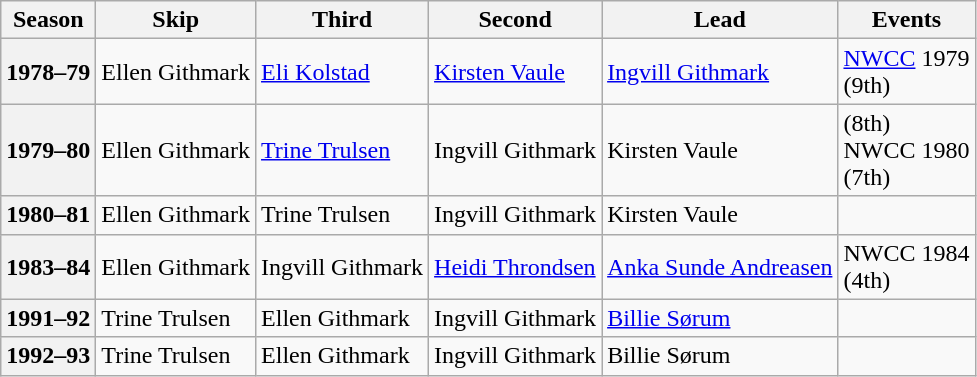<table class="wikitable">
<tr>
<th scope="col">Season</th>
<th scope="col">Skip</th>
<th scope="col">Third</th>
<th scope="col">Second</th>
<th scope="col">Lead</th>
<th scope="col">Events</th>
</tr>
<tr>
<th scope="row">1978–79</th>
<td>Ellen Githmark</td>
<td><a href='#'>Eli Kolstad</a></td>
<td><a href='#'>Kirsten Vaule</a></td>
<td><a href='#'>Ingvill Githmark</a></td>
<td><a href='#'>NWCC</a> 1979 <br> (9th)</td>
</tr>
<tr>
<th scope="row">1979–80</th>
<td>Ellen Githmark</td>
<td><a href='#'>Trine Trulsen</a></td>
<td>Ingvill Githmark</td>
<td>Kirsten Vaule</td>
<td> (8th)<br>NWCC 1980 <br> (7th)</td>
</tr>
<tr>
<th scope="row">1980–81</th>
<td>Ellen Githmark</td>
<td>Trine Trulsen</td>
<td>Ingvill Githmark</td>
<td>Kirsten Vaule</td>
<td> </td>
</tr>
<tr>
<th scope="row">1983–84</th>
<td>Ellen Githmark</td>
<td>Ingvill Githmark</td>
<td><a href='#'>Heidi Throndsen</a></td>
<td><a href='#'>Anka Sunde Andreasen</a></td>
<td>NWCC 1984 <br> (4th)</td>
</tr>
<tr>
<th scope="row">1991–92</th>
<td>Trine Trulsen</td>
<td>Ellen Githmark</td>
<td>Ingvill Githmark</td>
<td><a href='#'>Billie Sørum</a></td>
<td> </td>
</tr>
<tr>
<th scope="row">1992–93</th>
<td>Trine Trulsen</td>
<td>Ellen Githmark</td>
<td>Ingvill Githmark</td>
<td>Billie Sørum</td>
<td> </td>
</tr>
</table>
